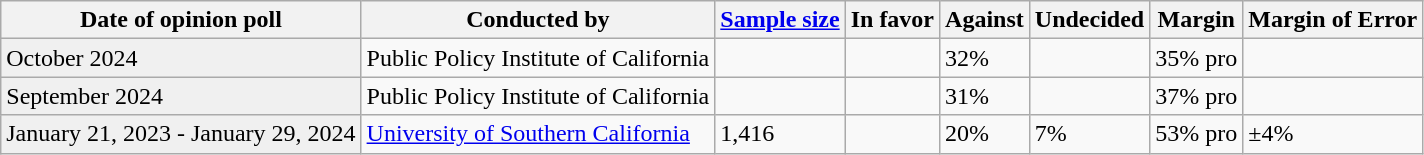<table class="wikitable">
<tr>
<th>Date of opinion poll</th>
<th>Conducted by</th>
<th><a href='#'>Sample size</a></th>
<th>In favor</th>
<th>Against</th>
<th>Undecided</th>
<th>Margin</th>
<th>Margin of Error</th>
</tr>
<tr>
<td style="background:#f0f0f0;">October 2024</td>
<td>Public Policy Institute of California</td>
<td></td>
<td></td>
<td>32%</td>
<td></td>
<td>35% pro</td>
<td></td>
</tr>
<tr>
<td style="background:#f0f0f0;">September 2024</td>
<td>Public Policy Institute of California</td>
<td></td>
<td></td>
<td>31%</td>
<td></td>
<td>37% pro</td>
<td></td>
</tr>
<tr>
<td style="background:#f0f0f0;">January 21, 2023 - January 29, 2024</td>
<td><a href='#'>University of Southern California</a></td>
<td>1,416</td>
<td></td>
<td>20%</td>
<td>7%</td>
<td>53% pro</td>
<td>±4%</td>
</tr>
</table>
